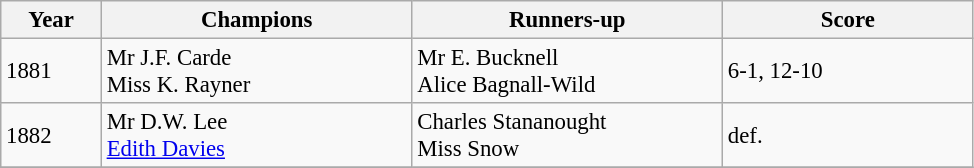<table class="wikitable" style="font-size:95%;">
<tr>
<th style="width:60px;">Year</th>
<th style="width:200px;">Champions</th>
<th style="width:200px;">Runners-up</th>
<th style="width:160px;">Score</th>
</tr>
<tr>
<td>1881</td>
<td> Mr J.F. Carde<br> Miss K. Rayner</td>
<td> Mr  E. Bucknell<br> Alice Bagnall-Wild</td>
<td>6-1, 12-10</td>
</tr>
<tr>
<td>1882</td>
<td> Mr D.W. Lee<br> <a href='#'>Edith Davies</a></td>
<td> Charles Stananought<br> Miss Snow</td>
<td>def.</td>
</tr>
<tr>
</tr>
</table>
